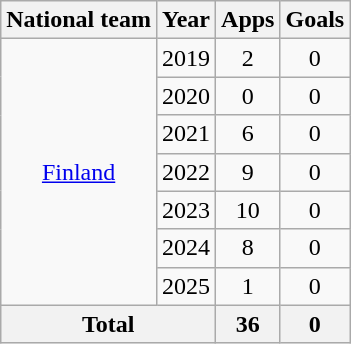<table class="wikitable" style="text-align:center">
<tr>
<th>National team</th>
<th>Year</th>
<th>Apps</th>
<th>Goals</th>
</tr>
<tr>
<td rowspan=7><a href='#'>Finland</a></td>
<td>2019</td>
<td>2</td>
<td>0</td>
</tr>
<tr>
<td>2020</td>
<td>0</td>
<td>0</td>
</tr>
<tr>
<td>2021</td>
<td>6</td>
<td>0</td>
</tr>
<tr>
<td>2022</td>
<td>9</td>
<td>0</td>
</tr>
<tr>
<td>2023</td>
<td>10</td>
<td>0</td>
</tr>
<tr>
<td>2024</td>
<td>8</td>
<td>0</td>
</tr>
<tr>
<td>2025</td>
<td>1</td>
<td>0</td>
</tr>
<tr>
<th colspan="2">Total</th>
<th>36</th>
<th>0</th>
</tr>
</table>
